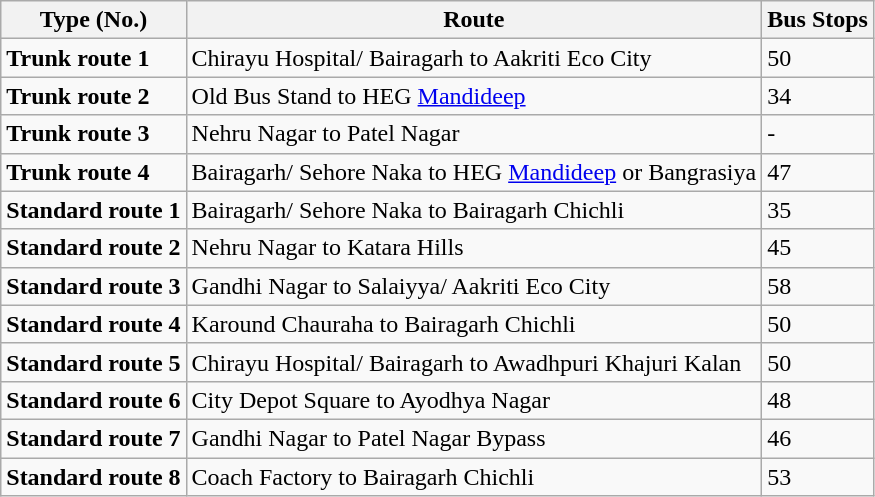<table class="wikitable sortable">
<tr>
<th>Type (No.)</th>
<th>Route</th>
<th>Bus Stops</th>
</tr>
<tr>
<td><strong>Trunk route 1</strong></td>
<td>Chirayu Hospital/ Bairagarh to Aakriti Eco City</td>
<td>50</td>
</tr>
<tr>
<td><strong>Trunk route 2</strong></td>
<td>Old Bus Stand to HEG <a href='#'>Mandideep</a></td>
<td>34</td>
</tr>
<tr>
<td><strong>Trunk route 3</strong></td>
<td>Nehru Nagar to Patel Nagar</td>
<td>-</td>
</tr>
<tr>
<td><strong>Trunk route 4</strong></td>
<td>Bairagarh/ Sehore Naka to HEG <a href='#'>Mandideep</a> or Bangrasiya</td>
<td>47</td>
</tr>
<tr>
<td><strong>Standard route 1</strong></td>
<td>Bairagarh/ Sehore Naka to Bairagarh Chichli</td>
<td>35</td>
</tr>
<tr>
<td><strong>Standard route 2</strong></td>
<td>Nehru Nagar to Katara Hills</td>
<td>45</td>
</tr>
<tr>
<td><strong>Standard route 3</strong></td>
<td>Gandhi Nagar to Salaiyya/ Aakriti Eco City</td>
<td>58</td>
</tr>
<tr>
<td><strong>Standard route 4</strong></td>
<td>Karound Chauraha to Bairagarh Chichli</td>
<td>50</td>
</tr>
<tr>
<td><strong>Standard route 5</strong></td>
<td>Chirayu Hospital/ Bairagarh to Awadhpuri Khajuri Kalan</td>
<td>50</td>
</tr>
<tr>
<td><strong>Standard route 6</strong></td>
<td>City Depot Square to Ayodhya Nagar</td>
<td>48</td>
</tr>
<tr>
<td><strong>Standard route 7</strong></td>
<td>Gandhi Nagar to Patel Nagar Bypass</td>
<td>46</td>
</tr>
<tr>
<td><strong>Standard route 8</strong></td>
<td>Coach Factory to Bairagarh Chichli</td>
<td>53</td>
</tr>
</table>
